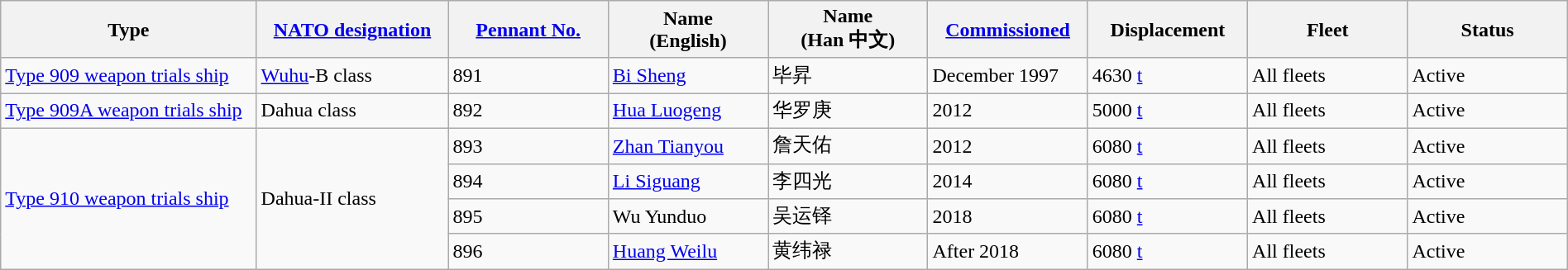<table class="wikitable sortable"  style="margin:auto; width:100%;">
<tr>
<th style="text-align:center; width:16%;">Type</th>
<th style="text-align:center; width:12%;"><a href='#'>NATO designation</a></th>
<th style="text-align:center; width:10%;"><a href='#'>Pennant No.</a></th>
<th style="text-align:center; width:10%;">Name<br>(English)</th>
<th style="text-align:center; width:10%;">Name<br>(Han 中文)</th>
<th style="text-align:center; width:10%;"><a href='#'>Commissioned</a></th>
<th style="text-align:center; width:10%;">Displacement</th>
<th style="text-align:center; width:10%;">Fleet</th>
<th style="text-align:center; width:10%;">Status</th>
</tr>
<tr>
<td><a href='#'>Type 909 weapon trials ship</a></td>
<td><a href='#'>Wuhu</a>-B class</td>
<td>891</td>
<td><a href='#'>Bi Sheng</a></td>
<td>毕昇</td>
<td>December 1997</td>
<td>4630 <a href='#'>t</a></td>
<td>All fleets</td>
<td><span>Active</span></td>
</tr>
<tr>
<td><a href='#'>Type 909A weapon trials ship</a></td>
<td>Dahua class</td>
<td>892</td>
<td><a href='#'>Hua Luogeng</a></td>
<td>华罗庚</td>
<td>2012</td>
<td>5000 <a href='#'>t</a></td>
<td>All fleets</td>
<td><span>Active</span></td>
</tr>
<tr>
<td rowspan="4"><a href='#'>Type 910 weapon trials ship</a></td>
<td rowspan="4">Dahua-II class</td>
<td>893</td>
<td><a href='#'>Zhan Tianyou</a></td>
<td>詹天佑</td>
<td>2012</td>
<td>6080 <a href='#'>t</a></td>
<td>All fleets</td>
<td><span>Active</span></td>
</tr>
<tr>
<td>894</td>
<td><a href='#'>Li Siguang</a></td>
<td>李四光</td>
<td>2014</td>
<td>6080 <a href='#'>t</a></td>
<td>All fleets</td>
<td><span>Active</span></td>
</tr>
<tr>
<td>895</td>
<td>Wu Yunduo</td>
<td>吴运铎</td>
<td>2018</td>
<td>6080 <a href='#'>t</a></td>
<td>All fleets</td>
<td><span>Active</span></td>
</tr>
<tr>
<td>896</td>
<td><a href='#'>Huang Weilu</a></td>
<td>黄纬禄</td>
<td>After 2018</td>
<td>6080 <a href='#'>t</a></td>
<td>All fleets</td>
<td><span>Active</span></td>
</tr>
</table>
